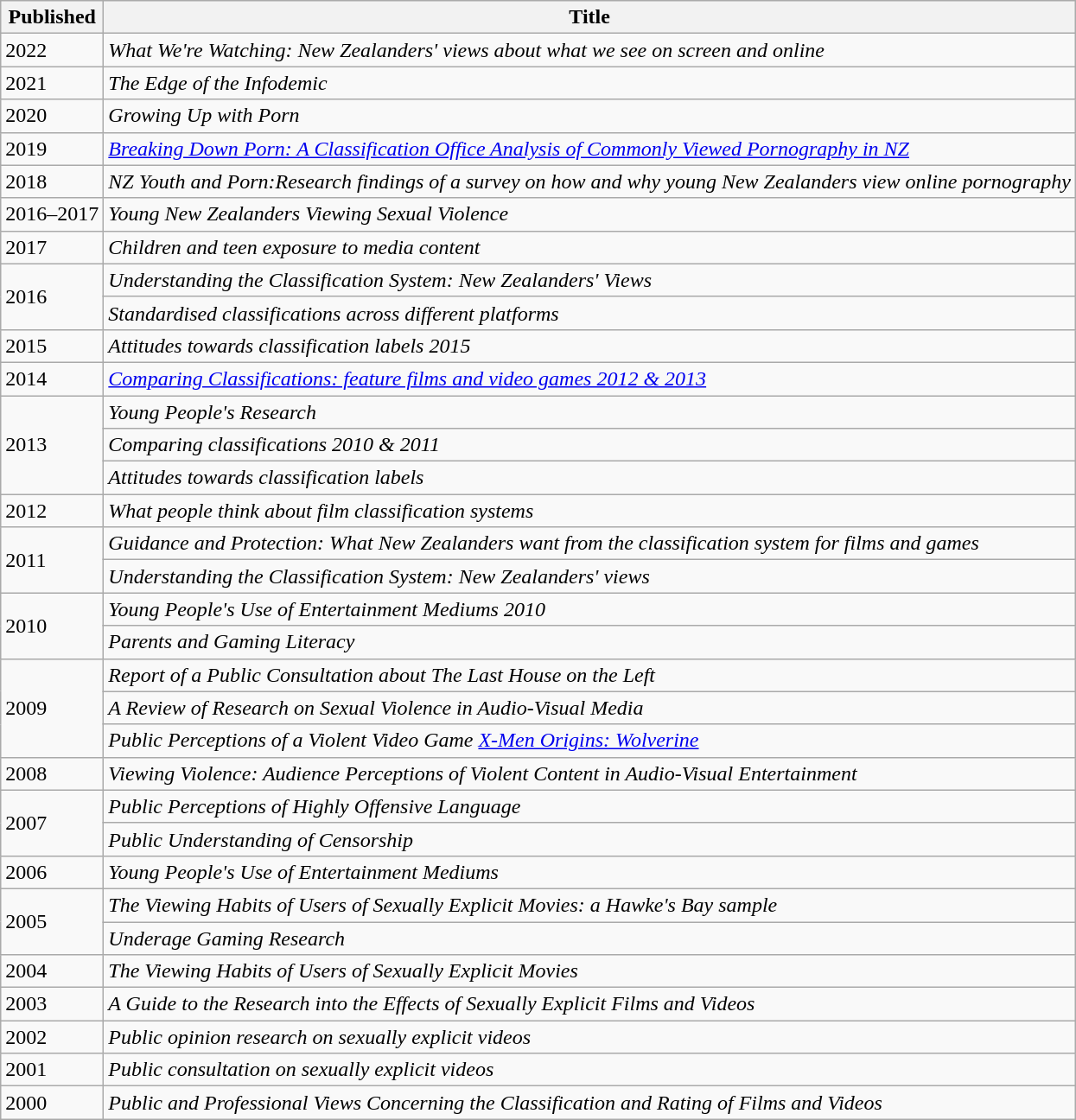<table class="wikitable">
<tr>
<th>Published</th>
<th>Title</th>
</tr>
<tr>
<td>2022</td>
<td><em>What We're Watching: New Zealanders' views about what we see on screen and online</em></td>
</tr>
<tr>
<td>2021</td>
<td><em>The Edge of the Infodemic</em></td>
</tr>
<tr>
<td>2020</td>
<td><em>Growing Up with Porn</em></td>
</tr>
<tr>
<td>2019</td>
<td><em><a href='#'>Breaking Down Porn: A Classification Office Analysis of Commonly Viewed Pornography in NZ</a></em></td>
</tr>
<tr>
<td>2018</td>
<td><em>NZ Youth and Porn:Research findings of a survey on how and why young New Zealanders view online pornography</em></td>
</tr>
<tr>
<td>2016–2017</td>
<td><em>Young New Zealanders Viewing Sexual Violence</em></td>
</tr>
<tr>
<td>2017</td>
<td><em>Children and teen exposure to media content</em></td>
</tr>
<tr>
<td rowspan="2">2016</td>
<td><em>Understanding the Classification System: New Zealanders' Views</em></td>
</tr>
<tr>
<td><em>Standardised classifications across different platforms</em></td>
</tr>
<tr>
<td>2015</td>
<td><em>Attitudes towards classification labels 2015</em></td>
</tr>
<tr>
<td>2014</td>
<td><em><a href='#'>Comparing Classifications: feature films and video games 2012 & 2013</a></em></td>
</tr>
<tr>
<td rowspan="3">2013</td>
<td><em>Young People's Research</em></td>
</tr>
<tr>
<td><em>Comparing classifications 2010 & 2011</em></td>
</tr>
<tr>
<td><em>Attitudes towards classification labels</em></td>
</tr>
<tr>
<td>2012</td>
<td><em>What people think about film classification systems</em></td>
</tr>
<tr>
<td rowspan="2">2011</td>
<td><em>Guidance and Protection: What New Zealanders want from the classification system for films and games</em></td>
</tr>
<tr>
<td><em>Understanding the Classification System: New Zealanders' views</em></td>
</tr>
<tr>
<td rowspan="2">2010</td>
<td><em>Young People's Use of Entertainment Mediums 2010</em></td>
</tr>
<tr>
<td><em>Parents and Gaming Literacy</em></td>
</tr>
<tr>
<td rowspan="3">2009</td>
<td><em>Report of a Public Consultation about The Last House on the Left</em></td>
</tr>
<tr>
<td><em>A Review of Research on Sexual Violence in Audio-Visual Media</em></td>
</tr>
<tr>
<td><em>Public Perceptions of a Violent Video Game <a href='#'>X-Men Origins: Wolverine</a></em></td>
</tr>
<tr>
<td>2008</td>
<td><em>Viewing Violence: Audience Perceptions of Violent Content in Audio-Visual Entertainment</em></td>
</tr>
<tr>
<td rowspan="2">2007</td>
<td><em>Public Perceptions of Highly Offensive Language</em></td>
</tr>
<tr>
<td><em>Public Understanding of Censorship</em></td>
</tr>
<tr>
<td>2006</td>
<td><em>Young People's Use of Entertainment Mediums</em></td>
</tr>
<tr>
<td rowspan="2">2005</td>
<td><em>The Viewing Habits of Users of Sexually Explicit Movies: a Hawke's Bay sample</em></td>
</tr>
<tr>
<td><em>Underage Gaming Research</em></td>
</tr>
<tr>
<td>2004</td>
<td><em>The Viewing Habits of Users of Sexually Explicit Movies</em></td>
</tr>
<tr>
<td>2003</td>
<td><em>A Guide to the Research into the Effects of Sexually Explicit Films and Videos</em></td>
</tr>
<tr>
<td>2002</td>
<td><em>Public opinion research on sexually explicit videos</em></td>
</tr>
<tr>
<td>2001</td>
<td><em>Public consultation on sexually explicit videos</em></td>
</tr>
<tr>
<td>2000</td>
<td><em>Public and Professional Views Concerning the Classification and Rating of Films and Videos</em></td>
</tr>
</table>
